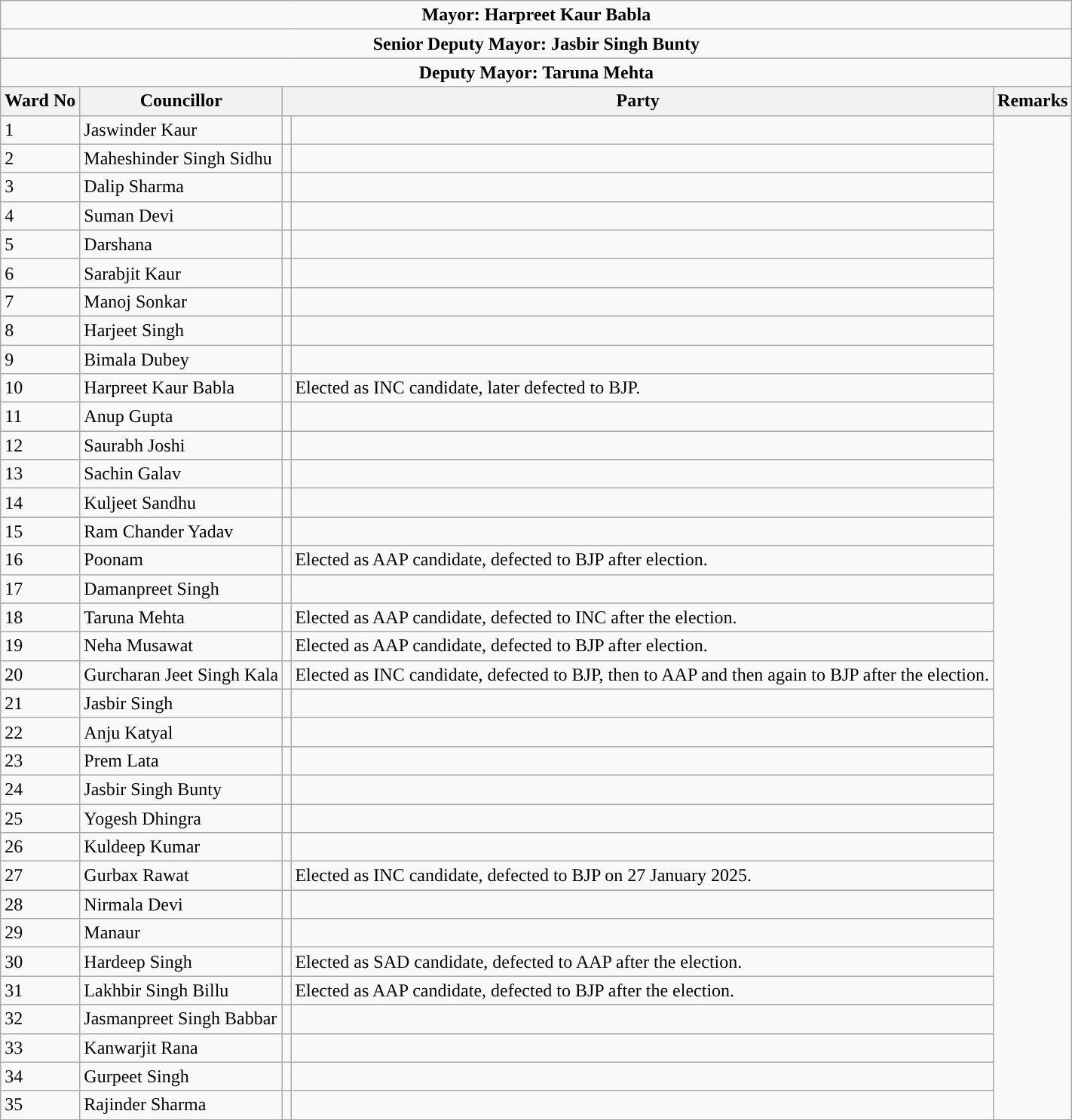<table class="wikitable">
<tr>
<td colspan=5 align=center><span><strong>Mayor: Harpreet Kaur Babla</strong></span></td>
</tr>
<tr>
<td colspan=5 align=center><span><strong>Senior Deputy Mayor: Jasbir Singh Bunty</strong></span></td>
</tr>
<tr>
<td colspan=5 align=center><span><strong>Deputy Mayor: Taruna Mehta</strong></span></td>
</tr>
<tr>
<th>Ward No</th>
<th>Councillor</th>
<th colspan="2">Party</th>
<th>Remarks</th>
</tr>
<tr>
<td>1</td>
<td>Jaswinder Kaur</td>
<td></td>
<td></td>
</tr>
<tr>
<td>2</td>
<td>Maheshinder Singh Sidhu</td>
<td></td>
<td></td>
</tr>
<tr>
<td>3</td>
<td>Dalip Sharma</td>
<td></td>
<td></td>
</tr>
<tr>
<td>4</td>
<td>Suman Devi</td>
<td></td>
<td></td>
</tr>
<tr>
<td>5</td>
<td>Darshana</td>
<td></td>
<td></td>
</tr>
<tr>
<td>6</td>
<td>Sarabjit Kaur</td>
<td></td>
<td></td>
</tr>
<tr>
<td>7</td>
<td>Manoj Sonkar</td>
<td></td>
<td></td>
</tr>
<tr>
<td>8</td>
<td>Harjeet Singh</td>
<td></td>
<td></td>
</tr>
<tr>
<td>9</td>
<td>Bimala Dubey</td>
<td></td>
<td></td>
</tr>
<tr>
<td>10</td>
<td>Harpreet Kaur Babla</td>
<td></td>
<td>Elected as INC candidate, later defected to BJP.</td>
</tr>
<tr>
<td>11</td>
<td>Anup Gupta</td>
<td></td>
<td></td>
</tr>
<tr>
<td>12</td>
<td>Saurabh Joshi</td>
<td></td>
<td></td>
</tr>
<tr>
<td>13</td>
<td>Sachin Galav</td>
<td></td>
<td></td>
</tr>
<tr>
<td>14</td>
<td>Kuljeet Sandhu</td>
<td></td>
<td></td>
</tr>
<tr>
<td>15</td>
<td>Ram Chander Yadav</td>
<td></td>
<td></td>
</tr>
<tr>
<td>16</td>
<td>Poonam</td>
<td></td>
<td>Elected as AAP candidate, defected to BJP after election.</td>
</tr>
<tr>
<td>17</td>
<td>Damanpreet Singh</td>
<td></td>
<td></td>
</tr>
<tr>
<td>18</td>
<td>Taruna Mehta</td>
<td></td>
<td>Elected as AAP candidate, defected to INC after the election.</td>
</tr>
<tr>
<td>19</td>
<td>Neha Musawat</td>
<td></td>
<td>Elected as AAP candidate, defected to BJP after election.</td>
</tr>
<tr>
<td>20</td>
<td>Gurcharan Jeet Singh Kala</td>
<td></td>
<td>Elected as INC candidate, defected to BJP, then to AAP and then again to BJP after the election.</td>
</tr>
<tr>
<td>21</td>
<td>Jasbir Singh</td>
<td></td>
<td></td>
</tr>
<tr>
<td>22</td>
<td>Anju Katyal</td>
<td></td>
<td></td>
</tr>
<tr>
<td>23</td>
<td>Prem Lata</td>
<td></td>
<td></td>
</tr>
<tr>
<td>24</td>
<td>Jasbir Singh Bunty</td>
<td></td>
<td></td>
</tr>
<tr>
<td>25</td>
<td>Yogesh Dhingra</td>
<td></td>
<td></td>
</tr>
<tr>
<td>26</td>
<td>Kuldeep Kumar</td>
<td></td>
<td></td>
</tr>
<tr>
<td>27</td>
<td>Gurbax Rawat</td>
<td></td>
<td>Elected as INC candidate, defected to BJP on 27 January 2025.</td>
</tr>
<tr>
<td>28</td>
<td>Nirmala Devi</td>
<td></td>
<td></td>
</tr>
<tr>
<td>29</td>
<td>Manaur</td>
<td></td>
<td></td>
</tr>
<tr>
<td>30</td>
<td>Hardeep Singh</td>
<td></td>
<td>Elected as SAD candidate, defected to AAP after the election.</td>
</tr>
<tr>
<td>31</td>
<td>Lakhbir Singh Billu</td>
<td></td>
<td>Elected as AAP candidate, defected to BJP after the election.</td>
</tr>
<tr>
<td>32</td>
<td>Jasmanpreet Singh Babbar</td>
<td></td>
<td></td>
</tr>
<tr>
<td>33</td>
<td>Kanwarjit Rana</td>
<td></td>
<td></td>
</tr>
<tr>
<td>34</td>
<td>Gurpeet Singh</td>
<td></td>
<td></td>
</tr>
<tr>
<td>35</td>
<td>Rajinder Sharma</td>
<td></td>
<td></td>
</tr>
</table>
